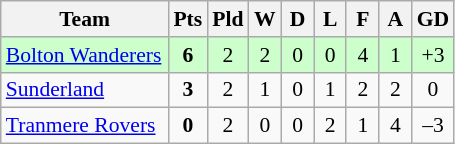<table class="wikitable" style="text-align: center; font-size: 90%;">
<tr>
<th width=105>Team</th>
<th width=15>Pts</th>
<th width=15>Pld</th>
<th width=15>W</th>
<th width=15>D</th>
<th width=15>L</th>
<th width=15>F</th>
<th width=15>A</th>
<th width=15>GD</th>
</tr>
<tr style="background:#ccffcc">
<td style="text-align:left;"><a href='#'>Bolton Wanderers</a></td>
<td><strong>6</strong></td>
<td>2</td>
<td>2</td>
<td>0</td>
<td>0</td>
<td>4</td>
<td>1</td>
<td>+3</td>
</tr>
<tr>
<td style="text-align:left;"><a href='#'>Sunderland</a></td>
<td><strong>3</strong></td>
<td>2</td>
<td>1</td>
<td>0</td>
<td>1</td>
<td>2</td>
<td>2</td>
<td>0</td>
</tr>
<tr>
<td style="text-align:left;"><a href='#'>Tranmere Rovers</a></td>
<td><strong>0</strong></td>
<td>2</td>
<td>0</td>
<td>0</td>
<td>2</td>
<td>1</td>
<td>4</td>
<td>–3</td>
</tr>
</table>
